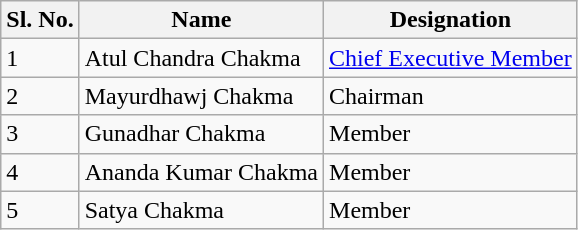<table class="wikitable">
<tr>
<th>Sl. No.</th>
<th>Name</th>
<th>Designation</th>
</tr>
<tr>
<td>1</td>
<td>Atul Chandra Chakma</td>
<td><a href='#'>Chief Executive Member</a></td>
</tr>
<tr>
<td>2</td>
<td>Mayurdhawj Chakma</td>
<td>Chairman</td>
</tr>
<tr>
<td>3</td>
<td>Gunadhar Chakma</td>
<td>Member</td>
</tr>
<tr>
<td>4</td>
<td>Ananda Kumar Chakma</td>
<td>Member</td>
</tr>
<tr>
<td>5</td>
<td>Satya Chakma</td>
<td>Member</td>
</tr>
</table>
